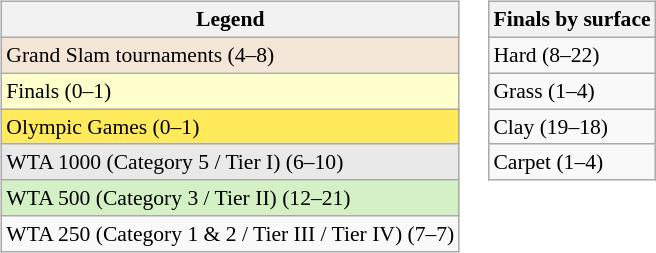<table>
<tr valign=top>
<td><br><table class=wikitable style=font-size:90%>
<tr>
<th>Legend</th>
</tr>
<tr>
<td style=background:#f3e6d7>Grand Slam tournaments (4–8)</td>
</tr>
<tr>
<td style="background:#ffc;">Finals (0–1)</td>
</tr>
<tr>
<td style="background:#ffea5c;">Olympic Games (0–1)</td>
</tr>
<tr>
<td style="background:#e9e9e9;">WTA 1000 (Category 5 / Tier I) (6–10)</td>
</tr>
<tr>
<td style="background:#d4f1c5;">WTA 500 (Category 3 / Tier II) (12–21)</td>
</tr>
<tr>
<td>WTA 250 (Category 1 & 2 / Tier III / Tier IV) (7–7)</td>
</tr>
</table>
</td>
<td><br><table class=wikitable style=font-size:90%>
<tr>
<th>Finals by surface</th>
</tr>
<tr>
<td>Hard (8–22)</td>
</tr>
<tr>
<td>Grass (1–4)</td>
</tr>
<tr>
<td>Clay (19–18)</td>
</tr>
<tr>
<td>Carpet (1–4)</td>
</tr>
</table>
</td>
</tr>
</table>
